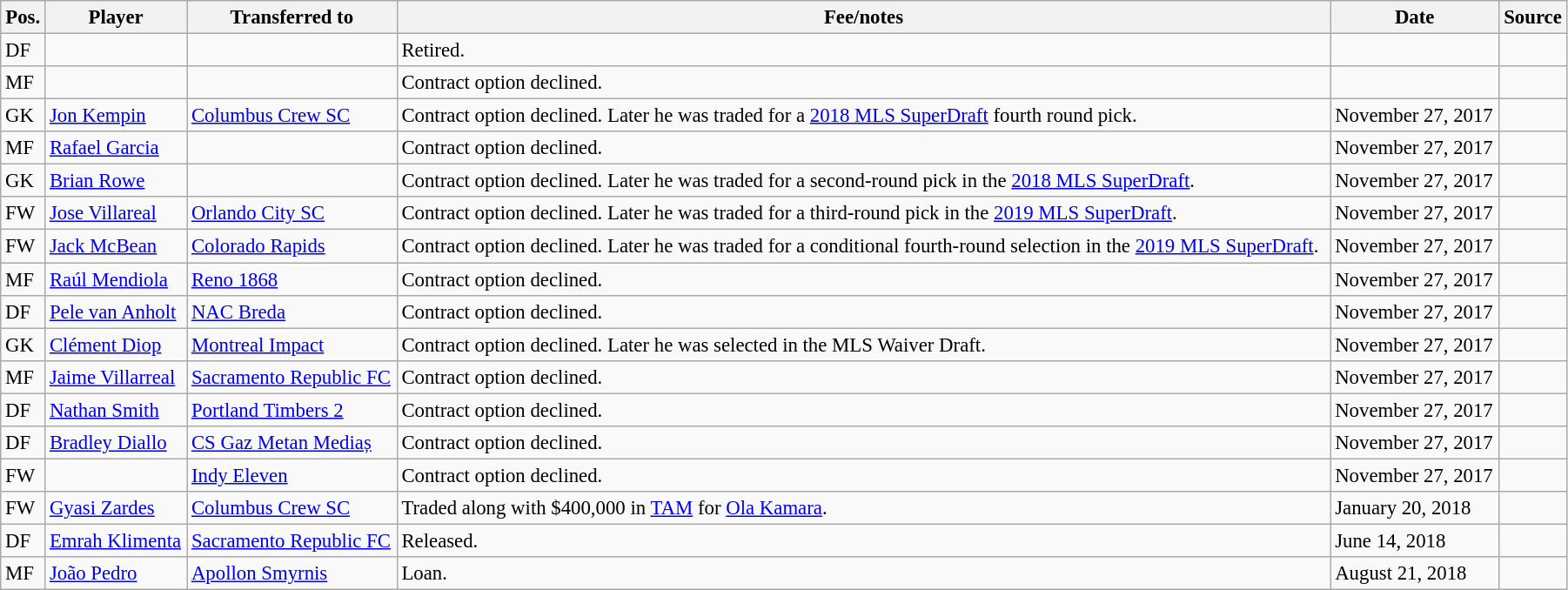<table class="wikitable sortable" style="width:95%; text-align:center; font-size:95%; text-align:left;">
<tr>
<th><strong>Pos.</strong></th>
<th><strong>Player</strong></th>
<th><strong>Transferred to</strong></th>
<th><strong>Fee/notes</strong></th>
<th><strong>Date</strong></th>
<th><strong>Source</strong></th>
</tr>
<tr>
<td>DF</td>
<td></td>
<td></td>
<td>Retired.</td>
<td></td>
<td align=center></td>
</tr>
<tr>
<td>MF</td>
<td></td>
<td></td>
<td>Contract option declined.</td>
<td></td>
<td align=center></td>
</tr>
<tr>
<td>GK</td>
<td> <a href='#'>Jon Kempin</a></td>
<td> <a href='#'>Columbus Crew SC</a></td>
<td>Contract option declined. Later he was traded for a <a href='#'>2018 MLS SuperDraft</a> fourth round pick.</td>
<td>November 27, 2017</td>
<td align=center></td>
</tr>
<tr>
<td>MF</td>
<td> <a href='#'>Rafael Garcia</a></td>
<td></td>
<td>Contract option declined.</td>
<td>November 27, 2017</td>
<td align=center></td>
</tr>
<tr>
<td>GK</td>
<td> <a href='#'>Brian Rowe</a></td>
<td></td>
<td>Contract option declined. Later he was traded for a second-round pick in the <a href='#'>2018 MLS SuperDraft</a>.</td>
<td>November 27, 2017</td>
<td align=center></td>
</tr>
<tr>
<td>FW</td>
<td> <a href='#'>Jose Villareal</a></td>
<td> <a href='#'>Orlando City SC</a></td>
<td>Contract option declined. Later he was traded for a third-round pick in the <a href='#'>2019 MLS SuperDraft</a>.</td>
<td>November 27, 2017</td>
<td align=center></td>
</tr>
<tr>
<td>FW</td>
<td> <a href='#'>Jack McBean</a></td>
<td> <a href='#'>Colorado Rapids</a></td>
<td>Contract option declined. Later he was traded for a conditional fourth-round selection in the <a href='#'>2019 MLS SuperDraft</a>.</td>
<td>November 27, 2017</td>
<td align=center></td>
</tr>
<tr>
<td>MF</td>
<td> <a href='#'>Raúl Mendiola</a></td>
<td> <a href='#'>Reno 1868</a></td>
<td>Contract option declined.</td>
<td>November 27, 2017</td>
<td align=center></td>
</tr>
<tr>
<td>DF</td>
<td> <a href='#'>Pele van Anholt</a></td>
<td> <a href='#'>NAC Breda</a></td>
<td>Contract option declined.</td>
<td>November 27, 2017</td>
<td align=center></td>
</tr>
<tr>
<td>GK</td>
<td> <a href='#'>Clément Diop</a></td>
<td> <a href='#'>Montreal Impact</a></td>
<td>Contract option declined. Later he was selected in the MLS Waiver Draft.</td>
<td>November 27, 2017</td>
<td align=center></td>
</tr>
<tr>
<td>MF</td>
<td> <a href='#'>Jaime Villarreal</a></td>
<td> <a href='#'>Sacramento Republic FC</a></td>
<td>Contract option declined.</td>
<td>November 27, 2017</td>
<td align=center></td>
</tr>
<tr>
<td>DF</td>
<td> <a href='#'>Nathan Smith</a></td>
<td> <a href='#'>Portland Timbers 2</a></td>
<td>Contract option declined.</td>
<td>November 27, 2017</td>
<td align=center></td>
</tr>
<tr>
<td>DF</td>
<td> <a href='#'>Bradley Diallo</a></td>
<td> <a href='#'>CS Gaz Metan Mediaș</a></td>
<td>Contract option declined.</td>
<td>November 27, 2017</td>
<td align=center></td>
</tr>
<tr>
<td>FW</td>
<td></td>
<td> <a href='#'>Indy Eleven</a></td>
<td>Contract option declined.</td>
<td>November 27, 2017</td>
<td align=center></td>
</tr>
<tr>
<td>FW</td>
<td> <a href='#'>Gyasi Zardes</a></td>
<td> <a href='#'>Columbus Crew SC</a></td>
<td>Traded along with $400,000 in <a href='#'>TAM</a> for  <a href='#'>Ola Kamara</a>.</td>
<td>January 20, 2018</td>
<td align=center></td>
</tr>
<tr>
<td>DF</td>
<td> <a href='#'>Emrah Klimenta</a></td>
<td> <a href='#'>Sacramento Republic FC</a></td>
<td>Released.</td>
<td>June 14, 2018</td>
<td align=center></td>
</tr>
<tr>
<td>MF</td>
<td> <a href='#'>João Pedro</a></td>
<td> <a href='#'>Apollon Smyrnis</a></td>
<td>Loan.</td>
<td>August 21, 2018</td>
<td align=center></td>
</tr>
</table>
